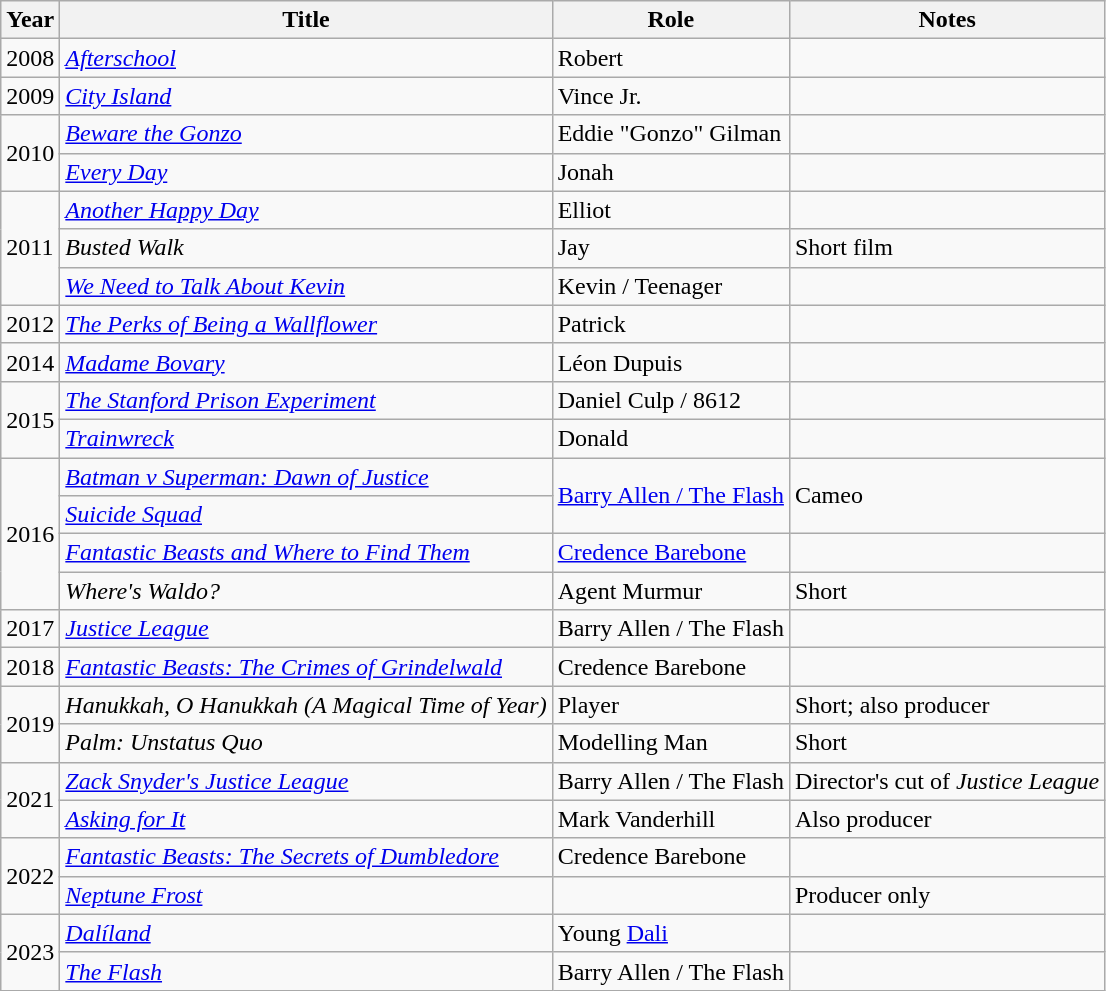<table class="wikitable sortable">
<tr>
<th>Year</th>
<th>Title</th>
<th>Role</th>
<th class="unsortable">Notes</th>
</tr>
<tr>
<td>2008</td>
<td><em><a href='#'>Afterschool</a></em></td>
<td>Robert</td>
<td></td>
</tr>
<tr>
<td>2009</td>
<td><em><a href='#'>City Island</a></em></td>
<td>Vince Jr.</td>
<td></td>
</tr>
<tr>
<td rowspan=2>2010</td>
<td><em><a href='#'>Beware the Gonzo</a></em></td>
<td>Eddie "Gonzo" Gilman</td>
<td></td>
</tr>
<tr>
<td><em><a href='#'>Every Day</a></em></td>
<td>Jonah</td>
<td></td>
</tr>
<tr>
<td rowspan=3>2011</td>
<td><em><a href='#'>Another Happy Day</a></em></td>
<td>Elliot</td>
<td></td>
</tr>
<tr>
<td><em>Busted Walk</em></td>
<td>Jay</td>
<td>Short film</td>
</tr>
<tr>
<td><em><a href='#'>We Need to Talk About Kevin</a></em></td>
<td>Kevin / Teenager</td>
<td></td>
</tr>
<tr>
<td>2012</td>
<td><em><a href='#'>The Perks of Being a Wallflower</a></em></td>
<td>Patrick</td>
<td></td>
</tr>
<tr>
<td>2014</td>
<td><em><a href='#'>Madame Bovary</a></em></td>
<td>Léon Dupuis</td>
<td></td>
</tr>
<tr>
<td rowspan=2>2015</td>
<td><em><a href='#'>The Stanford Prison Experiment</a></em></td>
<td>Daniel Culp / 8612</td>
<td></td>
</tr>
<tr>
<td><em><a href='#'>Trainwreck</a></em></td>
<td>Donald</td>
<td></td>
</tr>
<tr>
<td rowspan=4>2016</td>
<td><em><a href='#'>Batman v Superman: Dawn of Justice</a></em></td>
<td rowspan=2><a href='#'>Barry Allen / The Flash</a></td>
<td rowspan=2>Cameo</td>
</tr>
<tr>
<td><em><a href='#'>Suicide Squad</a></em></td>
</tr>
<tr>
<td><em><a href='#'>Fantastic Beasts and Where to Find Them</a></em></td>
<td><a href='#'>Credence Barebone</a></td>
<td></td>
</tr>
<tr>
<td><em>Where's Waldo?</em></td>
<td>Agent Murmur</td>
<td>Short</td>
</tr>
<tr>
<td>2017</td>
<td><em><a href='#'>Justice League</a></em></td>
<td>Barry Allen / The Flash</td>
<td></td>
</tr>
<tr>
<td>2018</td>
<td><em><a href='#'>Fantastic Beasts: The Crimes of Grindelwald</a></em></td>
<td>Credence Barebone</td>
<td></td>
</tr>
<tr>
<td rowspan=2>2019</td>
<td><em>Hanukkah, O Hanukkah (A Magical Time of Year)</em></td>
<td>Player</td>
<td>Short; also producer</td>
</tr>
<tr>
<td><em>Palm: Unstatus Quo</em></td>
<td>Modelling Man</td>
<td>Short</td>
</tr>
<tr>
<td rowspan=2>2021</td>
<td><em><a href='#'>Zack Snyder's Justice League</a></em></td>
<td>Barry Allen / The Flash</td>
<td>Director's cut of <em>Justice League</em></td>
</tr>
<tr>
<td><em><a href='#'>Asking for It</a></em></td>
<td>Mark Vanderhill</td>
<td>Also producer</td>
</tr>
<tr>
<td rowspan=2>2022</td>
<td><em><a href='#'>Fantastic Beasts: The Secrets of Dumbledore</a></em></td>
<td>Credence Barebone</td>
<td></td>
</tr>
<tr>
<td><em><a href='#'>Neptune Frost</a></em></td>
<td></td>
<td>Producer only</td>
</tr>
<tr>
<td rowspan=2>2023</td>
<td><em><a href='#'>Dalíland</a></em></td>
<td>Young <a href='#'>Dali</a></td>
<td></td>
</tr>
<tr>
<td><em><a href='#'>The Flash</a></em></td>
<td>Barry Allen / The Flash</td>
<td></td>
</tr>
</table>
